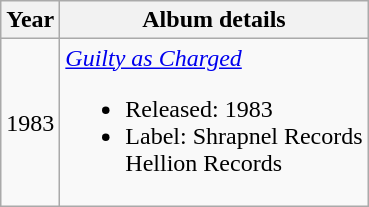<table class="wikitable">
<tr>
<th>Year</th>
<th>Album details</th>
</tr>
<tr>
<td>1983</td>
<td><em><a href='#'>Guilty as Charged</a></em><br><ul><li>Released: 1983</li><li>Label: Shrapnel Records<br>Hellion Records</li></ul></td>
</tr>
</table>
